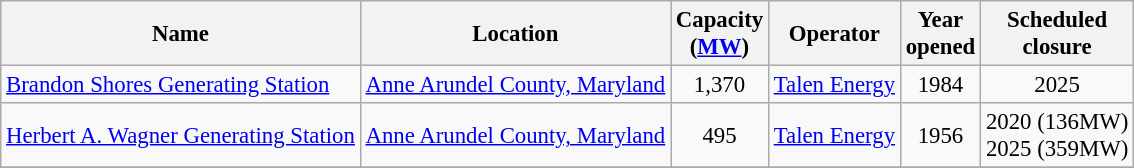<table class="wikitable sortable" style="font-size:95%;">
<tr>
<th>Name</th>
<th>Location</th>
<th>Capacity<br>(<a href='#'>MW</a>)</th>
<th>Operator</th>
<th>Year<br>opened</th>
<th>Scheduled<br>closure</th>
</tr>
<tr>
<td><a href='#'>Brandon Shores Generating Station</a></td>
<td><a href='#'>Anne Arundel County, Maryland</a></td>
<td align=center>1,370</td>
<td><a href='#'>Talen Energy</a></td>
<td align=center>1984</td>
<td align=center>2025</td>
</tr>
<tr>
<td><a href='#'>Herbert A. Wagner Generating Station</a></td>
<td><a href='#'>Anne Arundel County, Maryland</a></td>
<td align=center>495</td>
<td><a href='#'>Talen Energy</a></td>
<td align=center>1956</td>
<td align=center>2020 (136MW)<br>2025 (359MW)</td>
</tr>
<tr>
</tr>
</table>
